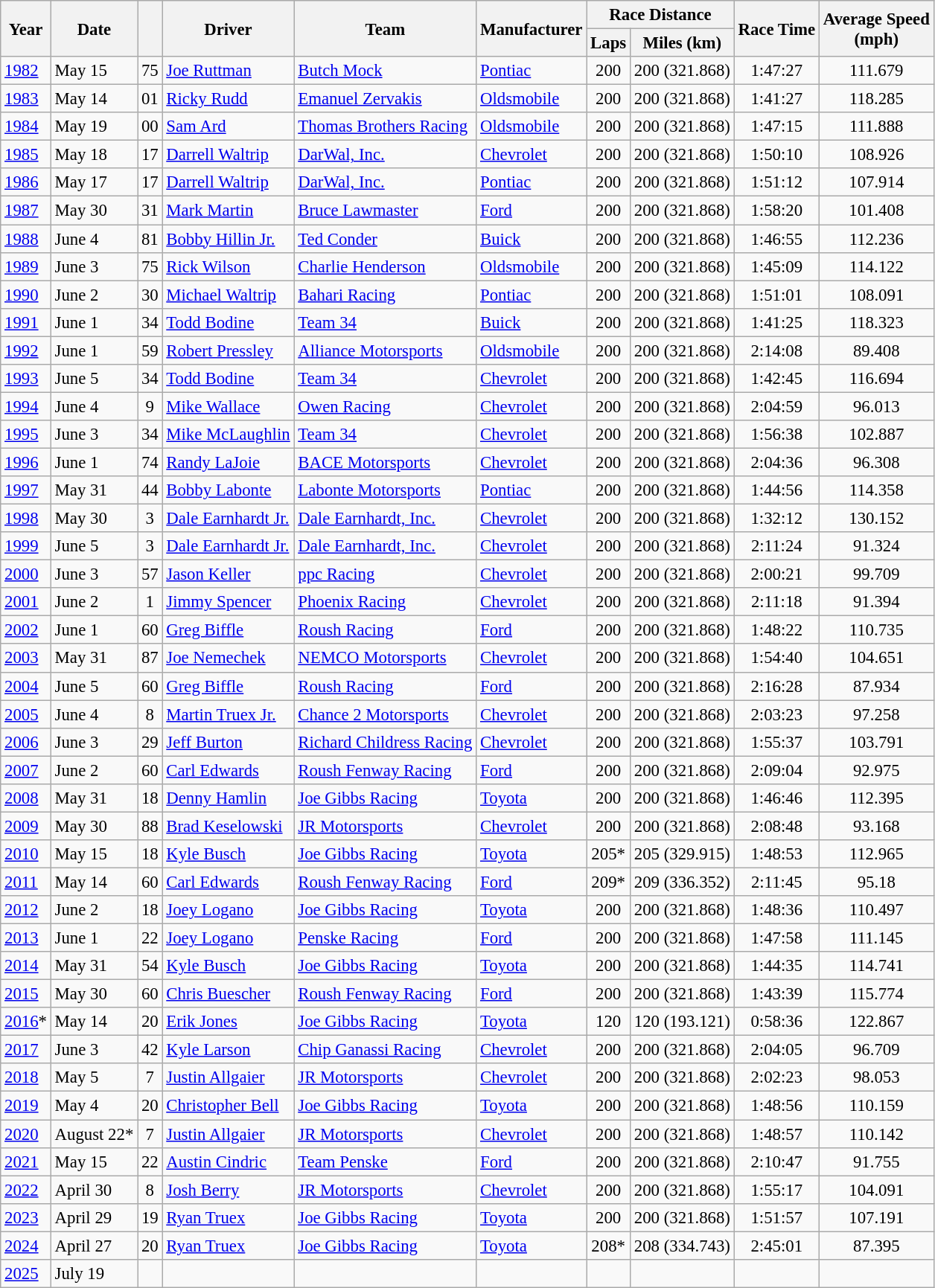<table class="wikitable" style="font-size: 95%;">
<tr>
<th rowspan="2">Year</th>
<th rowspan="2">Date</th>
<th rowspan="2"></th>
<th rowspan="2">Driver</th>
<th rowspan="2">Team</th>
<th rowspan="2">Manufacturer</th>
<th colspan="2">Race Distance</th>
<th rowspan="2">Race Time</th>
<th rowspan="2">Average Speed<br>(mph)</th>
</tr>
<tr>
<th>Laps</th>
<th>Miles (km)</th>
</tr>
<tr>
<td><a href='#'>1982</a></td>
<td>May 15</td>
<td align="center">75</td>
<td><a href='#'>Joe Ruttman</a></td>
<td><a href='#'>Butch Mock</a></td>
<td><a href='#'>Pontiac</a></td>
<td align="center">200</td>
<td align="center">200 (321.868)</td>
<td align="center">1:47:27</td>
<td align="center">111.679</td>
</tr>
<tr>
<td><a href='#'>1983</a></td>
<td>May 14</td>
<td align="center">01</td>
<td><a href='#'>Ricky Rudd</a></td>
<td><a href='#'>Emanuel Zervakis</a></td>
<td><a href='#'>Oldsmobile</a></td>
<td align="center">200</td>
<td align="center">200 (321.868)</td>
<td align="center">1:41:27</td>
<td align="center">118.285</td>
</tr>
<tr>
<td><a href='#'>1984</a></td>
<td>May 19</td>
<td align="center">00</td>
<td><a href='#'>Sam Ard</a></td>
<td><a href='#'>Thomas Brothers Racing</a></td>
<td><a href='#'>Oldsmobile</a></td>
<td align="center">200</td>
<td align="center">200 (321.868)</td>
<td align="center">1:47:15</td>
<td align="center">111.888</td>
</tr>
<tr>
<td><a href='#'>1985</a></td>
<td>May 18</td>
<td align="center">17</td>
<td><a href='#'>Darrell Waltrip</a></td>
<td><a href='#'>DarWal, Inc.</a></td>
<td><a href='#'>Chevrolet</a></td>
<td align="center">200</td>
<td align="center">200 (321.868)</td>
<td align="center">1:50:10</td>
<td align="center">108.926</td>
</tr>
<tr>
<td><a href='#'>1986</a></td>
<td>May 17</td>
<td align="center">17</td>
<td><a href='#'>Darrell Waltrip</a></td>
<td><a href='#'>DarWal, Inc.</a></td>
<td><a href='#'>Pontiac</a></td>
<td align="center">200</td>
<td align="center">200 (321.868)</td>
<td align="center">1:51:12</td>
<td align="center">107.914</td>
</tr>
<tr>
<td><a href='#'>1987</a></td>
<td>May 30</td>
<td align="center">31</td>
<td><a href='#'>Mark Martin</a></td>
<td><a href='#'>Bruce Lawmaster</a></td>
<td><a href='#'>Ford</a></td>
<td align="center">200</td>
<td align="center">200 (321.868)</td>
<td align="center">1:58:20</td>
<td align="center">101.408</td>
</tr>
<tr>
<td><a href='#'>1988</a></td>
<td>June 4</td>
<td align="center">81</td>
<td><a href='#'>Bobby Hillin Jr.</a></td>
<td><a href='#'>Ted Conder</a></td>
<td><a href='#'>Buick</a></td>
<td align="center">200</td>
<td align="center">200 (321.868)</td>
<td align="center">1:46:55</td>
<td align="center">112.236</td>
</tr>
<tr>
<td><a href='#'>1989</a></td>
<td>June 3</td>
<td align="center">75</td>
<td><a href='#'>Rick Wilson</a></td>
<td><a href='#'>Charlie Henderson</a></td>
<td><a href='#'>Oldsmobile</a></td>
<td align="center">200</td>
<td align="center">200 (321.868)</td>
<td align="center">1:45:09</td>
<td align="center">114.122</td>
</tr>
<tr>
<td><a href='#'>1990</a></td>
<td>June 2</td>
<td align="center">30</td>
<td><a href='#'>Michael Waltrip</a></td>
<td><a href='#'>Bahari Racing</a></td>
<td><a href='#'>Pontiac</a></td>
<td align="center">200</td>
<td align="center">200 (321.868)</td>
<td align="center">1:51:01</td>
<td align="center">108.091</td>
</tr>
<tr>
<td><a href='#'>1991</a></td>
<td>June 1</td>
<td align="center">34</td>
<td><a href='#'>Todd Bodine</a></td>
<td><a href='#'>Team 34</a></td>
<td><a href='#'>Buick</a></td>
<td align="center">200</td>
<td align="center">200 (321.868)</td>
<td align="center">1:41:25</td>
<td align="center">118.323</td>
</tr>
<tr>
<td><a href='#'>1992</a></td>
<td>June 1</td>
<td align="center">59</td>
<td><a href='#'>Robert Pressley</a></td>
<td><a href='#'>Alliance Motorsports</a></td>
<td><a href='#'>Oldsmobile</a></td>
<td align="center">200</td>
<td align="center">200 (321.868)</td>
<td align="center">2:14:08</td>
<td align="center">89.408</td>
</tr>
<tr>
<td><a href='#'>1993</a></td>
<td>June 5</td>
<td align="center">34</td>
<td><a href='#'>Todd Bodine</a></td>
<td><a href='#'>Team 34</a></td>
<td><a href='#'>Chevrolet</a></td>
<td align="center">200</td>
<td align="center">200 (321.868)</td>
<td align="center">1:42:45</td>
<td align="center">116.694</td>
</tr>
<tr>
<td><a href='#'>1994</a></td>
<td>June 4</td>
<td align="center">9</td>
<td><a href='#'>Mike Wallace</a></td>
<td><a href='#'>Owen Racing</a></td>
<td><a href='#'>Chevrolet</a></td>
<td align="center">200</td>
<td align="center">200 (321.868)</td>
<td align="center">2:04:59</td>
<td align="center">96.013</td>
</tr>
<tr>
<td><a href='#'>1995</a></td>
<td>June 3</td>
<td align="center">34</td>
<td><a href='#'>Mike McLaughlin</a></td>
<td><a href='#'>Team 34</a></td>
<td><a href='#'>Chevrolet</a></td>
<td align="center">200</td>
<td align="center">200 (321.868)</td>
<td align="center">1:56:38</td>
<td align="center">102.887</td>
</tr>
<tr>
<td><a href='#'>1996</a></td>
<td>June 1</td>
<td align="center">74</td>
<td><a href='#'>Randy LaJoie</a></td>
<td><a href='#'>BACE Motorsports</a></td>
<td><a href='#'>Chevrolet</a></td>
<td align="center">200</td>
<td align="center">200 (321.868)</td>
<td align="center">2:04:36</td>
<td align="center">96.308</td>
</tr>
<tr>
<td><a href='#'>1997</a></td>
<td>May 31</td>
<td align="center">44</td>
<td><a href='#'>Bobby Labonte</a></td>
<td><a href='#'>Labonte Motorsports</a></td>
<td><a href='#'>Pontiac</a></td>
<td align="center">200</td>
<td align="center">200 (321.868)</td>
<td align="center">1:44:56</td>
<td align="center">114.358</td>
</tr>
<tr>
<td><a href='#'>1998</a></td>
<td>May 30</td>
<td align="center">3</td>
<td><a href='#'>Dale Earnhardt Jr.</a></td>
<td><a href='#'>Dale Earnhardt, Inc.</a></td>
<td><a href='#'>Chevrolet</a></td>
<td align="center">200</td>
<td align="center">200 (321.868)</td>
<td align="center">1:32:12</td>
<td align="center">130.152</td>
</tr>
<tr>
<td><a href='#'>1999</a></td>
<td>June 5</td>
<td align="center">3</td>
<td><a href='#'>Dale Earnhardt Jr.</a></td>
<td><a href='#'>Dale Earnhardt, Inc.</a></td>
<td><a href='#'>Chevrolet</a></td>
<td align="center">200</td>
<td align="center">200 (321.868)</td>
<td align="center">2:11:24</td>
<td align="center">91.324</td>
</tr>
<tr>
<td><a href='#'>2000</a></td>
<td>June 3</td>
<td align="center">57</td>
<td><a href='#'>Jason Keller</a></td>
<td><a href='#'>ppc Racing</a></td>
<td><a href='#'>Chevrolet</a></td>
<td align="center">200</td>
<td align="center">200 (321.868)</td>
<td align="center">2:00:21</td>
<td align="center">99.709</td>
</tr>
<tr>
<td><a href='#'>2001</a></td>
<td>June 2</td>
<td align="center">1</td>
<td><a href='#'>Jimmy Spencer</a></td>
<td><a href='#'>Phoenix Racing</a></td>
<td><a href='#'>Chevrolet</a></td>
<td align="center">200</td>
<td align="center">200 (321.868)</td>
<td align="center">2:11:18</td>
<td align="center">91.394</td>
</tr>
<tr>
<td><a href='#'>2002</a></td>
<td>June 1</td>
<td align="center">60</td>
<td><a href='#'>Greg Biffle</a></td>
<td><a href='#'>Roush Racing</a></td>
<td><a href='#'>Ford</a></td>
<td align="center">200</td>
<td align="center">200 (321.868)</td>
<td align="center">1:48:22</td>
<td align="center">110.735</td>
</tr>
<tr>
<td><a href='#'>2003</a></td>
<td>May 31</td>
<td align="center">87</td>
<td><a href='#'>Joe Nemechek</a></td>
<td><a href='#'>NEMCO Motorsports</a></td>
<td><a href='#'>Chevrolet</a></td>
<td align="center">200</td>
<td align="center">200 (321.868)</td>
<td align="center">1:54:40</td>
<td align="center">104.651</td>
</tr>
<tr>
<td><a href='#'>2004</a></td>
<td>June 5</td>
<td align="center">60</td>
<td><a href='#'>Greg Biffle</a></td>
<td><a href='#'>Roush Racing</a></td>
<td><a href='#'>Ford</a></td>
<td align="center">200</td>
<td align="center">200 (321.868)</td>
<td align="center">2:16:28</td>
<td align="center">87.934</td>
</tr>
<tr>
<td><a href='#'>2005</a></td>
<td>June 4</td>
<td align="center">8</td>
<td><a href='#'>Martin Truex Jr.</a></td>
<td><a href='#'>Chance 2 Motorsports</a></td>
<td><a href='#'>Chevrolet</a></td>
<td align="center">200</td>
<td align="center">200 (321.868)</td>
<td align="center">2:03:23</td>
<td align="center">97.258</td>
</tr>
<tr>
<td><a href='#'>2006</a></td>
<td>June 3</td>
<td align="center">29</td>
<td><a href='#'>Jeff Burton</a></td>
<td><a href='#'>Richard Childress Racing</a></td>
<td><a href='#'>Chevrolet</a></td>
<td align="center">200</td>
<td align="center">200 (321.868)</td>
<td align="center">1:55:37</td>
<td align="center">103.791</td>
</tr>
<tr>
<td><a href='#'>2007</a></td>
<td>June 2</td>
<td align="center">60</td>
<td><a href='#'>Carl Edwards</a></td>
<td><a href='#'>Roush Fenway Racing</a></td>
<td><a href='#'>Ford</a></td>
<td align="center">200</td>
<td align="center">200 (321.868)</td>
<td align="center">2:09:04</td>
<td align="center">92.975</td>
</tr>
<tr>
<td><a href='#'>2008</a></td>
<td>May 31</td>
<td align="center">18</td>
<td><a href='#'>Denny Hamlin</a></td>
<td><a href='#'>Joe Gibbs Racing</a></td>
<td><a href='#'>Toyota</a></td>
<td align="center">200</td>
<td align="center">200 (321.868)</td>
<td align="center">1:46:46</td>
<td align="center">112.395</td>
</tr>
<tr>
<td><a href='#'>2009</a></td>
<td>May 30</td>
<td align="center">88</td>
<td><a href='#'>Brad Keselowski</a></td>
<td><a href='#'>JR Motorsports</a></td>
<td><a href='#'>Chevrolet</a></td>
<td align="center">200</td>
<td align="center">200 (321.868)</td>
<td align="center">2:08:48</td>
<td align="center">93.168</td>
</tr>
<tr>
<td><a href='#'>2010</a></td>
<td>May 15</td>
<td align="center">18</td>
<td><a href='#'>Kyle Busch</a></td>
<td><a href='#'>Joe Gibbs Racing</a></td>
<td><a href='#'>Toyota</a></td>
<td align="center">205*</td>
<td align="center">205 (329.915)</td>
<td align="center">1:48:53</td>
<td align="center">112.965</td>
</tr>
<tr>
<td><a href='#'>2011</a></td>
<td>May 14</td>
<td align="center">60</td>
<td><a href='#'>Carl Edwards</a></td>
<td><a href='#'>Roush Fenway Racing</a></td>
<td><a href='#'>Ford</a></td>
<td align="center">209*</td>
<td align="center">209 (336.352)</td>
<td align="center">2:11:45</td>
<td align="center">95.18</td>
</tr>
<tr>
<td><a href='#'>2012</a></td>
<td>June 2</td>
<td align="center">18</td>
<td><a href='#'>Joey Logano</a></td>
<td><a href='#'>Joe Gibbs Racing</a></td>
<td><a href='#'>Toyota</a></td>
<td align="center">200</td>
<td align="center">200 (321.868)</td>
<td align="center">1:48:36</td>
<td align="center">110.497</td>
</tr>
<tr>
<td><a href='#'>2013</a></td>
<td>June 1</td>
<td align="center">22</td>
<td><a href='#'>Joey Logano</a></td>
<td><a href='#'>Penske Racing</a></td>
<td><a href='#'>Ford</a></td>
<td align="center">200</td>
<td align="center">200 (321.868)</td>
<td align="center">1:47:58</td>
<td align="center">111.145</td>
</tr>
<tr>
<td><a href='#'>2014</a></td>
<td>May 31</td>
<td align="center">54</td>
<td><a href='#'>Kyle Busch</a></td>
<td><a href='#'>Joe Gibbs Racing</a></td>
<td><a href='#'>Toyota</a></td>
<td align="center">200</td>
<td align="center">200 (321.868)</td>
<td align="center">1:44:35</td>
<td align="center">114.741</td>
</tr>
<tr>
<td><a href='#'>2015</a></td>
<td>May 30</td>
<td align="center">60</td>
<td><a href='#'>Chris Buescher</a></td>
<td><a href='#'>Roush Fenway Racing</a></td>
<td><a href='#'>Ford</a></td>
<td align="center">200</td>
<td align="center">200 (321.868)</td>
<td align="center">1:43:39</td>
<td align="center">115.774</td>
</tr>
<tr>
<td><a href='#'>2016</a>*</td>
<td>May 14</td>
<td align="center">20</td>
<td><a href='#'>Erik Jones</a></td>
<td><a href='#'>Joe Gibbs Racing</a></td>
<td><a href='#'>Toyota</a></td>
<td align="center">120</td>
<td align="center">120 (193.121)</td>
<td align="center">0:58:36</td>
<td align="center">122.867</td>
</tr>
<tr>
<td><a href='#'>2017</a></td>
<td>June 3</td>
<td align="center">42</td>
<td><a href='#'>Kyle Larson</a></td>
<td><a href='#'>Chip Ganassi Racing</a></td>
<td><a href='#'>Chevrolet</a></td>
<td align="center">200</td>
<td align="center">200 (321.868)</td>
<td align="center">2:04:05</td>
<td align="center">96.709</td>
</tr>
<tr>
<td><a href='#'>2018</a></td>
<td>May 5</td>
<td align="center">7</td>
<td><a href='#'>Justin Allgaier</a></td>
<td><a href='#'>JR Motorsports</a></td>
<td><a href='#'>Chevrolet</a></td>
<td align="center">200</td>
<td align="center">200 (321.868)</td>
<td align="center">2:02:23</td>
<td align="center">98.053</td>
</tr>
<tr>
<td><a href='#'>2019</a></td>
<td>May 4</td>
<td align="center">20</td>
<td><a href='#'>Christopher Bell</a></td>
<td><a href='#'>Joe Gibbs Racing</a></td>
<td><a href='#'>Toyota</a></td>
<td align="center">200</td>
<td align="center">200 (321.868)</td>
<td align="center">1:48:56</td>
<td align="center">110.159</td>
</tr>
<tr>
<td><a href='#'>2020</a></td>
<td>August 22*</td>
<td align="center">7</td>
<td><a href='#'>Justin Allgaier</a></td>
<td><a href='#'>JR Motorsports</a></td>
<td><a href='#'>Chevrolet</a></td>
<td align="center">200</td>
<td align="center">200 (321.868)</td>
<td align="center">1:48:57</td>
<td align="center">110.142</td>
</tr>
<tr>
<td><a href='#'>2021</a></td>
<td>May 15</td>
<td align="center">22</td>
<td><a href='#'>Austin Cindric</a></td>
<td><a href='#'>Team Penske</a></td>
<td><a href='#'>Ford</a></td>
<td align="center">200</td>
<td align="center">200 (321.868)</td>
<td align="center">2:10:47</td>
<td align="center">91.755</td>
</tr>
<tr>
<td><a href='#'>2022</a></td>
<td>April 30</td>
<td align="center">8</td>
<td><a href='#'>Josh Berry</a></td>
<td><a href='#'>JR Motorsports</a></td>
<td><a href='#'>Chevrolet</a></td>
<td align="center">200</td>
<td align="center">200 (321.868)</td>
<td align="center">1:55:17</td>
<td align="center">104.091</td>
</tr>
<tr>
<td><a href='#'>2023</a></td>
<td>April 29</td>
<td align="center">19</td>
<td><a href='#'>Ryan Truex</a></td>
<td><a href='#'>Joe Gibbs Racing</a></td>
<td><a href='#'>Toyota</a></td>
<td align="center">200</td>
<td align="center">200 (321.868)</td>
<td align="center">1:51:57</td>
<td align="center">107.191</td>
</tr>
<tr>
<td><a href='#'>2024</a></td>
<td>April 27</td>
<td align="center">20</td>
<td><a href='#'>Ryan Truex</a></td>
<td><a href='#'>Joe Gibbs Racing</a></td>
<td><a href='#'>Toyota</a></td>
<td align="center">208*</td>
<td align="center">208 (334.743)</td>
<td align="center">2:45:01</td>
<td align="center">87.395</td>
</tr>
<tr>
<td><a href='#'>2025</a></td>
<td>July 19</td>
<td align="center"></td>
<td></td>
<td></td>
<td></td>
<td align="center"></td>
<td align="center"></td>
<td align="center"></td>
<td align="center"></td>
</tr>
</table>
